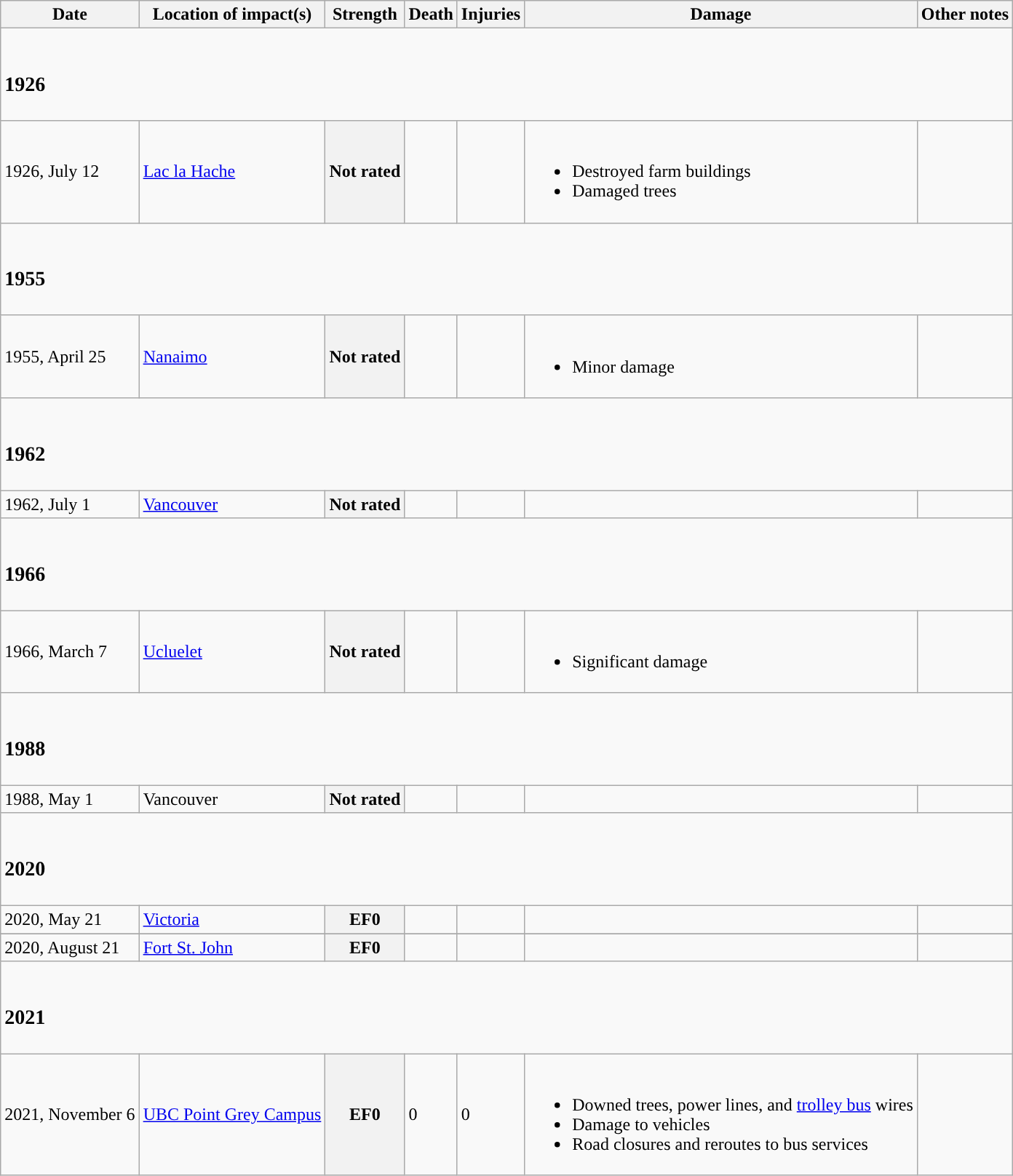<table class="wikitable mw-collapsible">
<tr>
<th>Date</th>
<th>Location of impact(s)</th>
<th>Strength</th>
<th>Death</th>
<th>Injuries</th>
<th>Damage</th>
<th>Other notes</th>
</tr>
<tr>
<td colspan="7"><br><h3>1926</h3></td>
</tr>
<tr>
<td>1926, July 12</td>
<td><a href='#'>Lac la Hache</a></td>
<th>Not rated</th>
<td></td>
<td></td>
<td><br><ul><li>Destroyed farm buildings</li><li>Damaged trees</li></ul></td>
<td></td>
</tr>
<tr>
<td colspan="7"><br><h3>1955</h3></td>
</tr>
<tr>
<td>1955, April 25</td>
<td><a href='#'>Nanaimo</a></td>
<th>Not rated</th>
<td></td>
<td></td>
<td><br><ul><li>Minor damage</li></ul></td>
<td></td>
</tr>
<tr>
<td colspan="7"><br><h3>1962</h3></td>
</tr>
<tr>
<td>1962, July 1</td>
<td><a href='#'>Vancouver</a></td>
<th>Not rated</th>
<td></td>
<td></td>
<td></td>
<td></td>
</tr>
<tr>
<td colspan="7"><br><h3>1966</h3></td>
</tr>
<tr>
<td>1966, March 7</td>
<td><a href='#'>Ucluelet</a></td>
<th>Not rated</th>
<td></td>
<td></td>
<td><br><ul><li>Significant damage</li></ul></td>
<td></td>
</tr>
<tr>
<td colspan="7"><br><h3>1988</h3></td>
</tr>
<tr>
<td>1988, May 1</td>
<td>Vancouver</td>
<th>Not rated</th>
<td></td>
<td></td>
<td></td>
<td></td>
</tr>
<tr>
<td colspan="7"><br><h3>2020</h3></td>
</tr>
<tr>
<td>2020, May 21</td>
<td><a href='#'>Victoria</a></td>
<th style="background-color:#">EF0</th>
<td></td>
<td></td>
<td></td>
<td></td>
</tr>
<tr>
</tr>
<tr>
<td>2020, August 21</td>
<td><a href='#'>Fort St. John</a></td>
<th style="background-color:#">EF0</th>
<td></td>
<td></td>
<td></td>
<td></td>
</tr>
<tr>
<td colspan="7"><br><h3>2021</h3></td>
</tr>
<tr>
<td>2021, November 6</td>
<td><a href='#'>UBC Point Grey Campus</a></td>
<th style="background-color:#">EF0</th>
<td>0</td>
<td>0</td>
<td><br><ul><li>Downed trees, power lines, and <a href='#'>trolley bus</a> wires</li><li>Damage to vehicles</li><li>Road closures and reroutes to bus services</li></ul></td>
<td></td>
</tr>
</table>
